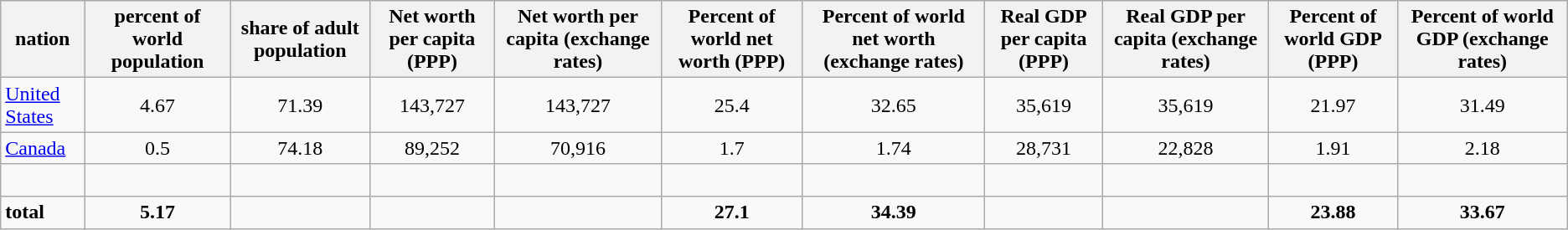<table class="wikitable sortable" frame="VOID" rules="NONE" frame="VOID" rules="NONE">
<tr>
<th>nation</th>
<th>percent of world population</th>
<th>share of adult population</th>
<th>Net worth per capita (PPP)</th>
<th>Net worth per capita (exchange rates)</th>
<th>Percent of world net worth (PPP)</th>
<th>Percent of world net worth (exchange rates)</th>
<th>Real GDP per capita (PPP)</th>
<th>Real GDP per capita (exchange rates)</th>
<th>Percent of world GDP (PPP)</th>
<th>Percent of world GDP (exchange rates)</th>
</tr>
<tr>
<td height="16" align="LEFT"><a href='#'>United States</a></td>
<td align="CENTER">4.67</td>
<td align="CENTER">71.39</td>
<td align="CENTER">143,727</td>
<td align="CENTER">143,727</td>
<td align="CENTER">25.4</td>
<td align="CENTER">32.65</td>
<td align="CENTER">35,619</td>
<td align="CENTER">35,619</td>
<td align="CENTER">21.97</td>
<td align="CENTER">31.49</td>
</tr>
<tr>
<td height="16" align="LEFT"><a href='#'>Canada</a></td>
<td align="CENTER">0.5</td>
<td align="CENTER">74.18</td>
<td align="CENTER">89,252</td>
<td align="CENTER">70,916</td>
<td align="CENTER">1.7</td>
<td align="CENTER">1.74</td>
<td align="CENTER">28,731</td>
<td align="CENTER">22,828</td>
<td align="CENTER">1.91</td>
<td align="CENTER">2.18</td>
</tr>
<tr>
<td height="16" align="LEFT"><br></td>
<td align="CENTER"><br></td>
<td align="CENTER"><br></td>
<td align="CENTER"><br></td>
<td align="CENTER"><br></td>
<td align="CENTER"><br></td>
<td align="CENTER"><br></td>
<td align="CENTER"><br></td>
<td align="CENTER"><br></td>
<td align="CENTER"><br></td>
<td align="CENTER"><br></td>
</tr>
<tr class="sortbottom">
<td height="19" align="LEFT"><strong><span>total</span></strong></td>
<td align="CENTER"><strong><span>5.17</span></strong></td>
<td align="CENTER"><strong><span><br></span></strong></td>
<td align="CENTER"><strong><span><br></span></strong></td>
<td align="CENTER"><strong><span><br></span></strong></td>
<td align="CENTER"><strong><span>27.1</span></strong></td>
<td align="CENTER"><strong><span>34.39</span></strong></td>
<td align="CENTER"><strong><span><br></span></strong></td>
<td align="CENTER"><strong><span><br></span></strong></td>
<td align="CENTER"><strong><span>23.88</span></strong></td>
<td align="CENTER"><strong><span>33.67</span></strong></td>
</tr>
</table>
